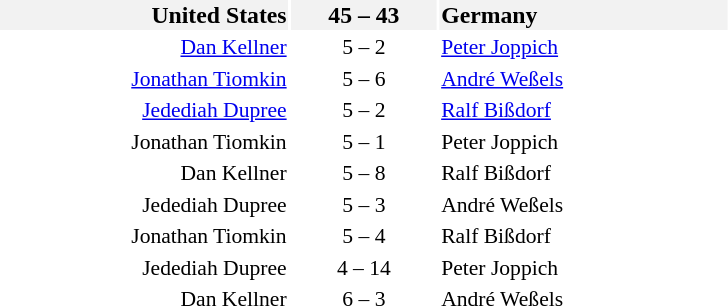<table style="font-size:90%">
<tr style="font-size:110%; background:#f2f2f2">
<td style="width:12em" align=right><strong>United States</strong> </td>
<td style="width:6em" align=center><strong>45 – 43</strong></td>
<td style="width:12em"> <strong>Germany</strong></td>
</tr>
<tr>
<td align=right><a href='#'>Dan Kellner</a></td>
<td align=center>5 – 2</td>
<td><a href='#'>Peter Joppich</a></td>
</tr>
<tr>
<td align=right><a href='#'>Jonathan Tiomkin</a></td>
<td align=center>5 – 6</td>
<td><a href='#'>André Weßels</a></td>
</tr>
<tr>
<td align=right><a href='#'>Jedediah Dupree</a></td>
<td align=center>5 – 2</td>
<td><a href='#'>Ralf Bißdorf</a></td>
</tr>
<tr>
<td align=right>Jonathan Tiomkin</td>
<td align=center>5 – 1</td>
<td>Peter Joppich</td>
</tr>
<tr>
<td align=right>Dan Kellner</td>
<td align=center>5 – 8</td>
<td>Ralf Bißdorf</td>
</tr>
<tr>
<td align=right>Jedediah Dupree</td>
<td align=center>5 – 3</td>
<td>André Weßels</td>
</tr>
<tr>
<td align=right>Jonathan Tiomkin</td>
<td align=center>5 – 4</td>
<td>Ralf Bißdorf</td>
</tr>
<tr>
<td align=right>Jedediah Dupree</td>
<td align=center>4 – 14</td>
<td>Peter Joppich</td>
</tr>
<tr>
<td align=right>Dan Kellner</td>
<td align=center>6 – 3</td>
<td>André Weßels</td>
</tr>
</table>
